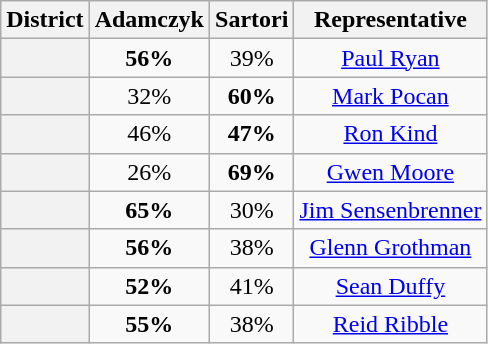<table class=wikitable>
<tr>
<th>District</th>
<th>Adamczyk</th>
<th>Sartori</th>
<th>Representative</th>
</tr>
<tr align=center>
<th></th>
<td><strong>56%</strong></td>
<td>39%</td>
<td><a href='#'>Paul Ryan</a></td>
</tr>
<tr align=center>
<th></th>
<td>32%</td>
<td><strong>60%</strong></td>
<td><a href='#'>Mark Pocan</a></td>
</tr>
<tr align=center>
<th></th>
<td>46%</td>
<td><strong>47%</strong></td>
<td><a href='#'>Ron Kind</a></td>
</tr>
<tr align=center>
<th></th>
<td>26%</td>
<td><strong>69%</strong></td>
<td><a href='#'>Gwen Moore</a></td>
</tr>
<tr align=center>
<th></th>
<td><strong>65%</strong></td>
<td>30%</td>
<td><a href='#'>Jim Sensenbrenner</a></td>
</tr>
<tr align=center>
<th></th>
<td><strong>56%</strong></td>
<td>38%</td>
<td><a href='#'>Glenn Grothman</a></td>
</tr>
<tr align=center>
<th></th>
<td><strong>52%</strong></td>
<td>41%</td>
<td><a href='#'>Sean Duffy</a></td>
</tr>
<tr align=center>
<th></th>
<td><strong>55%</strong></td>
<td>38%</td>
<td><a href='#'>Reid Ribble</a></td>
</tr>
</table>
